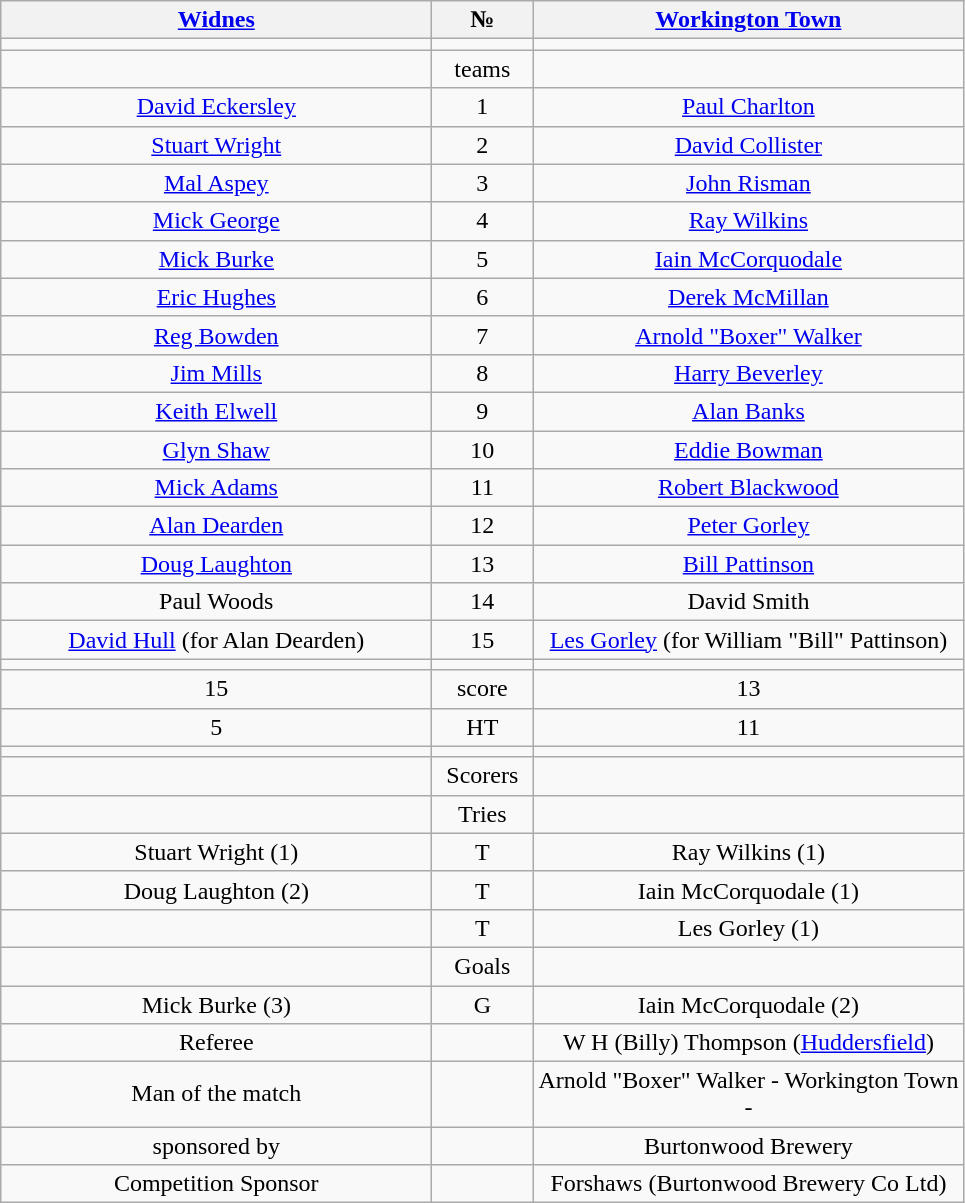<table class="wikitable" style="text-align:center;">
<tr>
<th width=280 abbr=winner><a href='#'>Widnes</a></th>
<th width=60 abbr="Number">№</th>
<th width=280 abbr=runner-up><a href='#'>Workington Town</a></th>
</tr>
<tr>
<td></td>
<td></td>
<td></td>
</tr>
<tr>
<td></td>
<td>teams</td>
<td></td>
</tr>
<tr>
<td><a href='#'>David Eckersley</a></td>
<td>1</td>
<td><a href='#'>Paul Charlton</a></td>
</tr>
<tr>
<td><a href='#'>Stuart Wright</a></td>
<td>2</td>
<td><a href='#'>David Collister</a></td>
</tr>
<tr>
<td><a href='#'>Mal Aspey</a></td>
<td>3</td>
<td><a href='#'>John Risman</a></td>
</tr>
<tr>
<td><a href='#'>Mick George</a></td>
<td>4</td>
<td><a href='#'>Ray Wilkins</a></td>
</tr>
<tr>
<td><a href='#'>Mick Burke</a></td>
<td>5</td>
<td><a href='#'>Iain McCorquodale</a></td>
</tr>
<tr>
<td><a href='#'>Eric Hughes</a></td>
<td>6</td>
<td><a href='#'>Derek McMillan</a></td>
</tr>
<tr>
<td><a href='#'>Reg Bowden</a></td>
<td>7</td>
<td><a href='#'>Arnold "Boxer" Walker</a></td>
</tr>
<tr>
<td><a href='#'>Jim Mills</a></td>
<td>8</td>
<td><a href='#'>Harry Beverley</a></td>
</tr>
<tr>
<td><a href='#'>Keith Elwell</a></td>
<td>9</td>
<td><a href='#'>Alan Banks</a></td>
</tr>
<tr>
<td><a href='#'>Glyn Shaw</a></td>
<td>10</td>
<td><a href='#'>Eddie Bowman</a></td>
</tr>
<tr>
<td><a href='#'>Mick Adams</a></td>
<td>11</td>
<td><a href='#'>Robert Blackwood</a></td>
</tr>
<tr>
<td><a href='#'>Alan Dearden</a></td>
<td>12</td>
<td><a href='#'>Peter Gorley</a></td>
</tr>
<tr>
<td><a href='#'>Doug Laughton</a></td>
<td>13</td>
<td><a href='#'>Bill Pattinson</a></td>
</tr>
<tr>
<td>Paul Woods</td>
<td>14</td>
<td>David Smith</td>
</tr>
<tr>
<td><a href='#'>David Hull</a> (for Alan Dearden)</td>
<td>15</td>
<td><a href='#'>Les Gorley</a> (for William "Bill" Pattinson)</td>
</tr>
<tr>
<td></td>
<td></td>
<td></td>
</tr>
<tr>
<td>15</td>
<td>score</td>
<td>13</td>
</tr>
<tr>
<td>5</td>
<td>HT</td>
<td>11</td>
</tr>
<tr>
<td></td>
<td></td>
<td></td>
</tr>
<tr>
<td></td>
<td>Scorers</td>
<td></td>
</tr>
<tr>
<td></td>
<td>Tries</td>
<td></td>
</tr>
<tr>
<td>Stuart Wright (1)</td>
<td>T</td>
<td>Ray Wilkins (1)</td>
</tr>
<tr>
<td>Doug Laughton (2)</td>
<td>T</td>
<td>Iain McCorquodale (1)</td>
</tr>
<tr>
<td></td>
<td>T</td>
<td>Les Gorley (1)</td>
</tr>
<tr>
<td></td>
<td>Goals</td>
<td></td>
</tr>
<tr>
<td>Mick Burke (3)</td>
<td>G</td>
<td>Iain McCorquodale (2)</td>
</tr>
<tr>
<td>Referee</td>
<td></td>
<td>W H (Billy) Thompson (<a href='#'>Huddersfield</a>)</td>
</tr>
<tr>
<td>Man of the match</td>
<td></td>
<td>Arnold "Boxer" Walker - Workington Town - </td>
</tr>
<tr>
<td>sponsored by</td>
<td></td>
<td>Burtonwood Brewery</td>
</tr>
<tr>
<td>Competition Sponsor</td>
<td></td>
<td>Forshaws (Burtonwood Brewery Co Ltd)</td>
</tr>
</table>
